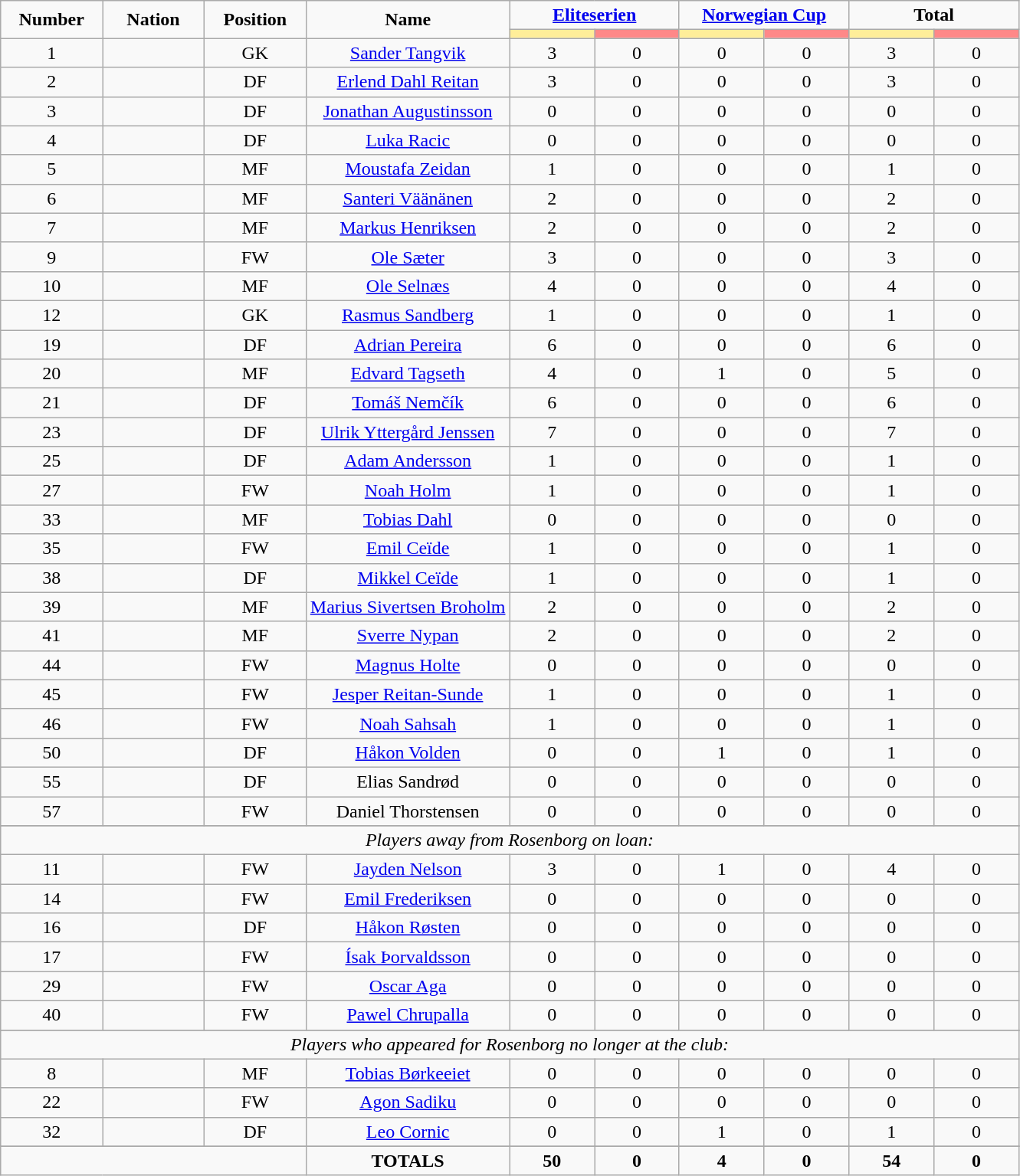<table class="wikitable" style="font-size: 100%; text-align: center;">
<tr>
<td rowspan="2" width="10%" align="center"><strong>Number</strong></td>
<td rowspan="2" width="10%" align="center"><strong>Nation</strong></td>
<td rowspan="2" width="10%" align="center"><strong>Position</strong></td>
<td rowspan="2" width="20%" align="center"><strong>Name</strong></td>
<td colspan="2" align="center"><strong><a href='#'>Eliteserien</a></strong></td>
<td colspan="2" align="center"><strong><a href='#'>Norwegian Cup</a></strong></td>
<td colspan="2" align="center"><strong>Total</strong></td>
</tr>
<tr>
<th width=60 style="background: #FFEE99"></th>
<th width=60 style="background: #FF8888"></th>
<th width=60 style="background: #FFEE99"></th>
<th width=60 style="background: #FF8888"></th>
<th width=60 style="background: #FFEE99"></th>
<th width=60 style="background: #FF8888"></th>
</tr>
<tr>
<td>1</td>
<td></td>
<td>GK</td>
<td><a href='#'>Sander Tangvik</a></td>
<td>3</td>
<td>0</td>
<td>0</td>
<td>0</td>
<td>3</td>
<td>0</td>
</tr>
<tr>
<td>2</td>
<td></td>
<td>DF</td>
<td><a href='#'>Erlend Dahl Reitan</a></td>
<td>3</td>
<td>0</td>
<td>0</td>
<td>0</td>
<td>3</td>
<td>0</td>
</tr>
<tr>
<td>3</td>
<td></td>
<td>DF</td>
<td><a href='#'>Jonathan Augustinsson</a></td>
<td>0</td>
<td>0</td>
<td>0</td>
<td>0</td>
<td>0</td>
<td>0</td>
</tr>
<tr>
<td>4</td>
<td></td>
<td>DF</td>
<td><a href='#'>Luka Racic</a></td>
<td>0</td>
<td>0</td>
<td>0</td>
<td>0</td>
<td>0</td>
<td>0</td>
</tr>
<tr>
<td>5</td>
<td></td>
<td>MF</td>
<td><a href='#'>Moustafa Zeidan</a></td>
<td>1</td>
<td>0</td>
<td>0</td>
<td>0</td>
<td>1</td>
<td>0</td>
</tr>
<tr>
<td>6</td>
<td></td>
<td>MF</td>
<td><a href='#'>Santeri Väänänen</a></td>
<td>2</td>
<td>0</td>
<td>0</td>
<td>0</td>
<td>2</td>
<td>0</td>
</tr>
<tr>
<td>7</td>
<td></td>
<td>MF</td>
<td><a href='#'>Markus Henriksen</a></td>
<td>2</td>
<td>0</td>
<td>0</td>
<td>0</td>
<td>2</td>
<td>0</td>
</tr>
<tr>
<td>9</td>
<td></td>
<td>FW</td>
<td><a href='#'>Ole Sæter</a></td>
<td>3</td>
<td>0</td>
<td>0</td>
<td>0</td>
<td>3</td>
<td>0</td>
</tr>
<tr>
<td>10</td>
<td></td>
<td>MF</td>
<td><a href='#'>Ole Selnæs</a></td>
<td>4</td>
<td>0</td>
<td>0</td>
<td>0</td>
<td>4</td>
<td>0</td>
</tr>
<tr>
<td>12</td>
<td></td>
<td>GK</td>
<td><a href='#'>Rasmus Sandberg</a></td>
<td>1</td>
<td>0</td>
<td>0</td>
<td>0</td>
<td>1</td>
<td>0</td>
</tr>
<tr>
<td>19</td>
<td></td>
<td>DF</td>
<td><a href='#'>Adrian Pereira</a></td>
<td>6</td>
<td>0</td>
<td>0</td>
<td>0</td>
<td>6</td>
<td>0</td>
</tr>
<tr>
<td>20</td>
<td></td>
<td>MF</td>
<td><a href='#'>Edvard Tagseth</a></td>
<td>4</td>
<td>0</td>
<td>1</td>
<td>0</td>
<td>5</td>
<td>0</td>
</tr>
<tr>
<td>21</td>
<td></td>
<td>DF</td>
<td><a href='#'>Tomáš Nemčík</a></td>
<td>6</td>
<td>0</td>
<td>0</td>
<td>0</td>
<td>6</td>
<td>0</td>
</tr>
<tr>
<td>23</td>
<td></td>
<td>DF</td>
<td><a href='#'>Ulrik Yttergård Jenssen</a></td>
<td>7</td>
<td>0</td>
<td>0</td>
<td>0</td>
<td>7</td>
<td>0</td>
</tr>
<tr>
<td>25</td>
<td></td>
<td>DF</td>
<td><a href='#'>Adam Andersson</a></td>
<td>1</td>
<td>0</td>
<td>0</td>
<td>0</td>
<td>1</td>
<td>0</td>
</tr>
<tr>
<td>27</td>
<td></td>
<td>FW</td>
<td><a href='#'>Noah Holm</a></td>
<td>1</td>
<td>0</td>
<td>0</td>
<td>0</td>
<td>1</td>
<td>0</td>
</tr>
<tr>
<td>33</td>
<td></td>
<td>MF</td>
<td><a href='#'>Tobias Dahl</a></td>
<td>0</td>
<td>0</td>
<td>0</td>
<td>0</td>
<td>0</td>
<td>0</td>
</tr>
<tr>
<td>35</td>
<td></td>
<td>FW</td>
<td><a href='#'>Emil Ceïde</a></td>
<td>1</td>
<td>0</td>
<td>0</td>
<td>0</td>
<td>1</td>
<td>0</td>
</tr>
<tr>
<td>38</td>
<td></td>
<td>DF</td>
<td><a href='#'>Mikkel Ceïde</a></td>
<td>1</td>
<td>0</td>
<td>0</td>
<td>0</td>
<td>1</td>
<td>0</td>
</tr>
<tr>
<td>39</td>
<td></td>
<td>MF</td>
<td><a href='#'>Marius Sivertsen Broholm</a></td>
<td>2</td>
<td>0</td>
<td>0</td>
<td>0</td>
<td>2</td>
<td>0</td>
</tr>
<tr>
<td>41</td>
<td></td>
<td>MF</td>
<td><a href='#'>Sverre Nypan</a></td>
<td>2</td>
<td>0</td>
<td>0</td>
<td>0</td>
<td>2</td>
<td>0</td>
</tr>
<tr>
<td>44</td>
<td></td>
<td>FW</td>
<td><a href='#'>Magnus Holte</a></td>
<td>0</td>
<td>0</td>
<td>0</td>
<td>0</td>
<td>0</td>
<td>0</td>
</tr>
<tr>
<td>45</td>
<td></td>
<td>FW</td>
<td><a href='#'>Jesper Reitan-Sunde</a></td>
<td>1</td>
<td>0</td>
<td>0</td>
<td>0</td>
<td>1</td>
<td>0</td>
</tr>
<tr>
<td>46</td>
<td></td>
<td>FW</td>
<td><a href='#'>Noah Sahsah</a></td>
<td>1</td>
<td>0</td>
<td>0</td>
<td>0</td>
<td>1</td>
<td>0</td>
</tr>
<tr>
<td>50</td>
<td></td>
<td>DF</td>
<td><a href='#'>Håkon Volden</a></td>
<td>0</td>
<td>0</td>
<td>1</td>
<td>0</td>
<td>1</td>
<td>0</td>
</tr>
<tr>
<td>55</td>
<td></td>
<td>DF</td>
<td>Elias Sandrød</td>
<td>0</td>
<td>0</td>
<td>0</td>
<td>0</td>
<td>0</td>
<td>0</td>
</tr>
<tr>
<td>57</td>
<td></td>
<td>FW</td>
<td>Daniel Thorstensen</td>
<td>0</td>
<td>0</td>
<td>0</td>
<td>0</td>
<td>0</td>
<td>0</td>
</tr>
<tr>
</tr>
<tr>
<td colspan="14"><em>Players away from Rosenborg on loan:</em></td>
</tr>
<tr>
<td>11</td>
<td></td>
<td>FW</td>
<td><a href='#'>Jayden Nelson</a></td>
<td>3</td>
<td>0</td>
<td>1</td>
<td>0</td>
<td>4</td>
<td>0</td>
</tr>
<tr>
<td>14</td>
<td></td>
<td>FW</td>
<td><a href='#'>Emil Frederiksen</a></td>
<td>0</td>
<td>0</td>
<td>0</td>
<td>0</td>
<td>0</td>
<td>0</td>
</tr>
<tr>
<td>16</td>
<td></td>
<td>DF</td>
<td><a href='#'>Håkon Røsten</a></td>
<td>0</td>
<td>0</td>
<td>0</td>
<td>0</td>
<td>0</td>
<td>0</td>
</tr>
<tr>
<td>17</td>
<td></td>
<td>FW</td>
<td><a href='#'>Ísak Þorvaldsson</a></td>
<td>0</td>
<td>0</td>
<td>0</td>
<td>0</td>
<td>0</td>
<td>0</td>
</tr>
<tr>
<td>29</td>
<td></td>
<td>FW</td>
<td><a href='#'>Oscar Aga</a></td>
<td>0</td>
<td>0</td>
<td>0</td>
<td>0</td>
<td>0</td>
<td>0</td>
</tr>
<tr>
<td>40</td>
<td></td>
<td>FW</td>
<td><a href='#'>Pawel Chrupalla</a></td>
<td>0</td>
<td>0</td>
<td>0</td>
<td>0</td>
<td>0</td>
<td>0</td>
</tr>
<tr>
</tr>
<tr>
<td colspan="14"><em>Players who appeared for Rosenborg no longer at the club:</em></td>
</tr>
<tr>
<td>8</td>
<td></td>
<td>MF</td>
<td><a href='#'>Tobias Børkeeiet</a></td>
<td>0</td>
<td>0</td>
<td>0</td>
<td>0</td>
<td>0</td>
<td>0</td>
</tr>
<tr>
<td>22</td>
<td></td>
<td>FW</td>
<td><a href='#'>Agon Sadiku</a></td>
<td>0</td>
<td>0</td>
<td>0</td>
<td>0</td>
<td>0</td>
<td>0</td>
</tr>
<tr>
<td>32</td>
<td></td>
<td>DF</td>
<td><a href='#'>Leo Cornic</a></td>
<td>0</td>
<td>0</td>
<td>1</td>
<td>0</td>
<td>1</td>
<td>0</td>
</tr>
<tr>
</tr>
<tr>
<td colspan="3"></td>
<td><strong>TOTALS</strong></td>
<td><strong>50</strong></td>
<td><strong>0</strong></td>
<td><strong>4</strong></td>
<td><strong>0</strong></td>
<td><strong>54</strong></td>
<td><strong>0</strong></td>
</tr>
</table>
